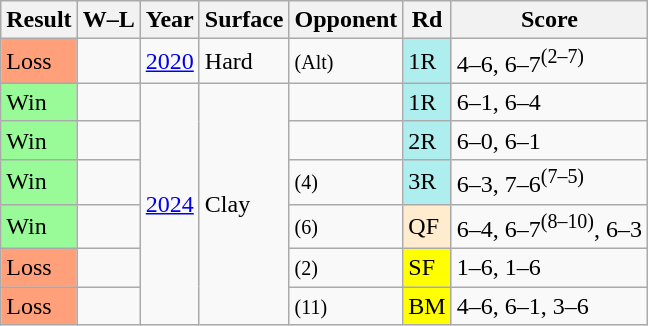<table class="wikitable sortable nowrap">
<tr>
<th scope="col">Result</th>
<th scope="col" class="unsortable">W–L</th>
<th scope="col">Year</th>
<th scope="col">Surface</th>
<th scope="col">Opponent</th>
<th scope="col">Rd</th>
<th scope="col" class="unsortable">Score</th>
</tr>
<tr>
<td bgcolor=ffa07a>Loss</td>
<td></td>
<td><a href='#'>2020</a></td>
<td>Hard</td>
<td> <small>(Alt)</small></td>
<td style=background:#afeeee>1R</td>
<td>4–6, 6–7<sup>(2–7)</sup></td>
</tr>
<tr>
<td bgcolor=98fb98>Win</td>
<td></td>
<td rowspan=6><a href='#'>2024</a></td>
<td rowspan=6>Clay</td>
<td></td>
<td style=background:#afeeee>1R</td>
<td>6–1, 6–4</td>
</tr>
<tr>
<td bgcolor=98fb98>Win</td>
<td></td>
<td></td>
<td style=background:#afeeee>2R</td>
<td>6–0, 6–1</td>
</tr>
<tr>
<td bgcolor=98fb98>Win</td>
<td></td>
<td> <small>(4)</small></td>
<td style=background:#afeeee>3R</td>
<td>6–3, 7–6<sup>(7–5)</sup></td>
</tr>
<tr>
<td bgcolor=98fb98>Win</td>
<td></td>
<td> <small>(6)</small></td>
<td style="background:#ffebcd;" data-sort-value="6R">QF</td>
<td>6–4, 6–7<sup>(8–10)</sup>, 6–3</td>
</tr>
<tr>
<td bgcolor=ffa07a>Loss</td>
<td></td>
<td> <small>(2)</small></td>
<td style="background:yellow;" data-sort-value="7R">SF</td>
<td>1–6, 1–6</td>
</tr>
<tr>
<td bgcolor=ffa07a>Loss</td>
<td></td>
<td> <small>(11)</small></td>
<td style="background:yellow;" data-sort-value="7R">BM</td>
<td>4–6, 6–1, 3–6</td>
</tr>
</table>
